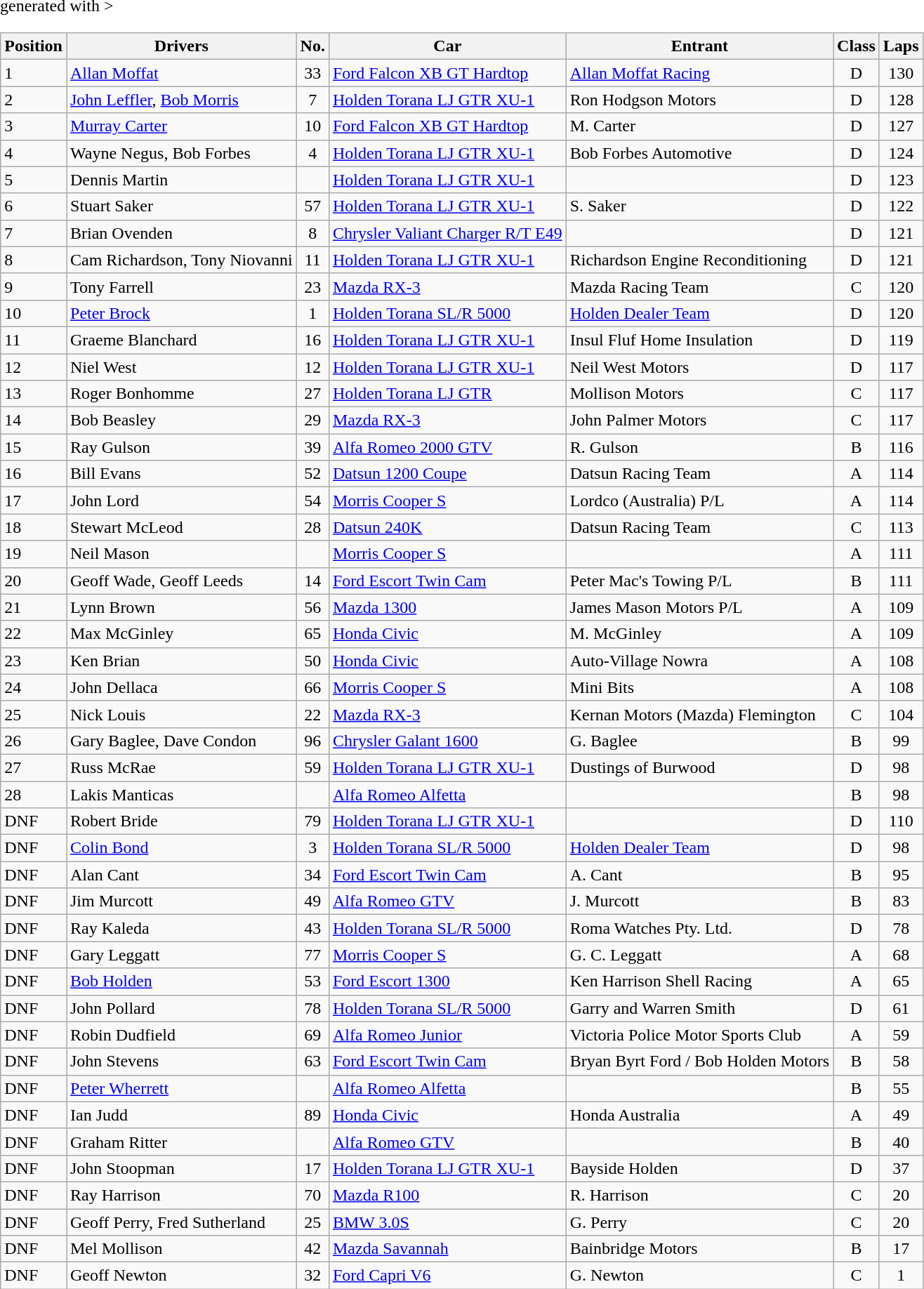<table class="wikitable" <hiddentext>generated with >
<tr style="font-weight:bold">
<th>Position</th>
<th>Drivers</th>
<th>No.</th>
<th>Car</th>
<th>Entrant</th>
<th>Class</th>
<th>Laps</th>
</tr>
<tr>
<td>1</td>
<td><a href='#'>Allan Moffat</a></td>
<td align="center">33</td>
<td><a href='#'>Ford Falcon XB GT Hardtop</a></td>
<td><a href='#'>Allan Moffat Racing</a></td>
<td align="center">D</td>
<td align="center">130</td>
</tr>
<tr>
<td>2</td>
<td><a href='#'>John Leffler</a>, <a href='#'>Bob Morris</a></td>
<td align="center">7</td>
<td><a href='#'>Holden Torana LJ GTR XU-1</a></td>
<td>Ron Hodgson Motors</td>
<td align="center">D</td>
<td align="center">128</td>
</tr>
<tr>
<td>3</td>
<td><a href='#'>Murray Carter</a></td>
<td align="center">10</td>
<td><a href='#'>Ford Falcon XB GT Hardtop</a></td>
<td>M. Carter</td>
<td align="center">D</td>
<td align="center">127</td>
</tr>
<tr>
<td>4</td>
<td>Wayne Negus, Bob Forbes</td>
<td align="center">4</td>
<td><a href='#'>Holden Torana LJ GTR XU-1</a></td>
<td>Bob Forbes Automotive</td>
<td align="center">D</td>
<td align="center">124</td>
</tr>
<tr>
<td>5</td>
<td>Dennis Martin</td>
<td align="center"></td>
<td><a href='#'>Holden Torana LJ GTR XU-1</a></td>
<td></td>
<td align="center">D</td>
<td align="center">123</td>
</tr>
<tr>
<td>6</td>
<td>Stuart Saker</td>
<td align="center">57</td>
<td><a href='#'>Holden Torana LJ GTR XU-1</a></td>
<td>S. Saker</td>
<td align="center">D</td>
<td align="center">122</td>
</tr>
<tr>
<td>7</td>
<td>Brian Ovenden</td>
<td align="center">8</td>
<td><a href='#'>Chrysler Valiant Charger R/T E49</a></td>
<td></td>
<td align="center">D</td>
<td align="center">121</td>
</tr>
<tr>
<td>8</td>
<td>Cam Richardson, Tony Niovanni</td>
<td align="center">11</td>
<td><a href='#'>Holden Torana LJ GTR XU-1</a></td>
<td>Richardson Engine Reconditioning</td>
<td align="center">D</td>
<td align="center">121</td>
</tr>
<tr>
<td>9</td>
<td>Tony Farrell</td>
<td align="center">23</td>
<td><a href='#'>Mazda RX-3</a></td>
<td>Mazda Racing Team</td>
<td align="center">C</td>
<td align="center">120</td>
</tr>
<tr>
<td>10</td>
<td><a href='#'>Peter Brock</a></td>
<td align="center">1</td>
<td><a href='#'>Holden Torana SL/R 5000</a></td>
<td><a href='#'>Holden Dealer Team</a></td>
<td align="center">D</td>
<td align="center">120</td>
</tr>
<tr>
<td>11</td>
<td>Graeme Blanchard</td>
<td align="center">16</td>
<td><a href='#'>Holden Torana LJ GTR XU-1</a></td>
<td>Insul Fluf Home Insulation</td>
<td align="center">D</td>
<td align="center">119</td>
</tr>
<tr>
<td>12</td>
<td>Niel West</td>
<td align="center">12</td>
<td><a href='#'>Holden Torana LJ GTR XU-1</a></td>
<td>Neil West Motors</td>
<td align="center">D</td>
<td align="center">117</td>
</tr>
<tr>
<td>13</td>
<td>Roger Bonhomme</td>
<td align="center">27</td>
<td><a href='#'>Holden Torana LJ GTR</a></td>
<td>Mollison Motors</td>
<td align="center">C</td>
<td align="center">117</td>
</tr>
<tr>
<td>14</td>
<td>Bob Beasley</td>
<td align="center">29</td>
<td><a href='#'>Mazda RX-3</a></td>
<td>John Palmer Motors</td>
<td align="center">C</td>
<td align="center">117</td>
</tr>
<tr>
<td>15</td>
<td>Ray Gulson</td>
<td align="center">39</td>
<td><a href='#'>Alfa Romeo 2000 GTV</a></td>
<td>R. Gulson</td>
<td align="center">B</td>
<td align="center">116</td>
</tr>
<tr>
<td>16</td>
<td>Bill Evans</td>
<td align="center">52</td>
<td><a href='#'>Datsun 1200 Coupe</a></td>
<td>Datsun Racing Team</td>
<td align="center">A</td>
<td align="center">114</td>
</tr>
<tr>
<td>17</td>
<td>John Lord</td>
<td align="center">54</td>
<td><a href='#'>Morris Cooper S</a></td>
<td>Lordco (Australia)  P/L</td>
<td align="center">A</td>
<td align="center">114</td>
</tr>
<tr>
<td>18</td>
<td>Stewart McLeod</td>
<td align="center">28</td>
<td><a href='#'>Datsun 240K</a></td>
<td>Datsun Racing Team</td>
<td align="center">C</td>
<td align="center">113</td>
</tr>
<tr>
<td>19</td>
<td>Neil Mason</td>
<td align="center"></td>
<td><a href='#'>Morris Cooper S</a></td>
<td></td>
<td align="center">A</td>
<td align="center">111</td>
</tr>
<tr>
<td>20</td>
<td>Geoff Wade, Geoff Leeds</td>
<td align="center">14</td>
<td><a href='#'>Ford Escort Twin Cam</a></td>
<td>Peter Mac's Towing P/L</td>
<td align="center">B</td>
<td align="center">111</td>
</tr>
<tr>
<td>21</td>
<td>Lynn Brown</td>
<td align="center">56</td>
<td><a href='#'>Mazda 1300</a></td>
<td>James Mason Motors P/L</td>
<td align="center">A</td>
<td align="center">109</td>
</tr>
<tr>
<td>22</td>
<td>Max McGinley</td>
<td align="center">65</td>
<td><a href='#'>Honda Civic</a></td>
<td>M. McGinley</td>
<td align="center">A</td>
<td align="center">109</td>
</tr>
<tr>
<td>23</td>
<td>Ken Brian</td>
<td align="center">50</td>
<td><a href='#'>Honda Civic</a></td>
<td>Auto-Village Nowra</td>
<td align="center">A</td>
<td align="center">108</td>
</tr>
<tr>
<td>24</td>
<td>John Dellaca</td>
<td align="center">66</td>
<td><a href='#'>Morris Cooper S</a></td>
<td>Mini Bits</td>
<td align="center">A</td>
<td align="center">108</td>
</tr>
<tr>
<td>25</td>
<td>Nick Louis</td>
<td align="center">22</td>
<td><a href='#'>Mazda RX-3</a></td>
<td>Kernan Motors (Mazda) Flemington</td>
<td align="center">C</td>
<td align="center">104</td>
</tr>
<tr>
<td>26</td>
<td>Gary Baglee, Dave Condon</td>
<td align="center">96</td>
<td><a href='#'>Chrysler Galant 1600</a></td>
<td>G. Baglee</td>
<td align="center">B</td>
<td align="center">99</td>
</tr>
<tr>
<td>27</td>
<td>Russ McRae</td>
<td align="center">59</td>
<td><a href='#'>Holden Torana LJ GTR XU-1</a></td>
<td>Dustings of Burwood</td>
<td align="center">D</td>
<td align="center">98</td>
</tr>
<tr>
<td>28</td>
<td>Lakis Manticas</td>
<td align="center"></td>
<td><a href='#'>Alfa Romeo Alfetta</a></td>
<td></td>
<td align="center">B</td>
<td align="center">98</td>
</tr>
<tr>
<td>DNF</td>
<td>Robert Bride</td>
<td align="center">79</td>
<td><a href='#'>Holden Torana LJ GTR XU-1</a></td>
<td></td>
<td align="center">D</td>
<td align="center">110</td>
</tr>
<tr>
<td>DNF</td>
<td><a href='#'>Colin Bond</a></td>
<td align="center">3</td>
<td><a href='#'>Holden Torana SL/R 5000</a></td>
<td><a href='#'>Holden Dealer Team</a></td>
<td align="center">D</td>
<td align="center">98</td>
</tr>
<tr>
<td>DNF</td>
<td>Alan Cant</td>
<td align="center">34</td>
<td><a href='#'>Ford Escort Twin Cam</a></td>
<td>A. Cant</td>
<td align="center">B</td>
<td align="center">95</td>
</tr>
<tr>
<td>DNF</td>
<td>Jim Murcott</td>
<td align="center">49</td>
<td><a href='#'>Alfa Romeo GTV</a></td>
<td>J. Murcott</td>
<td align="center">B</td>
<td align="center">83</td>
</tr>
<tr>
<td>DNF</td>
<td>Ray Kaleda</td>
<td align="center">43</td>
<td><a href='#'>Holden Torana SL/R 5000</a></td>
<td>Roma Watches Pty. Ltd.</td>
<td align="center">D</td>
<td align="center">78</td>
</tr>
<tr>
<td>DNF</td>
<td>Gary Leggatt</td>
<td align="center">77</td>
<td><a href='#'>Morris Cooper S</a></td>
<td>G. C. Leggatt</td>
<td align="center">A</td>
<td align="center">68</td>
</tr>
<tr>
<td>DNF</td>
<td><a href='#'>Bob Holden</a></td>
<td align="center">53</td>
<td><a href='#'>Ford Escort 1300</a></td>
<td>Ken Harrison Shell Racing</td>
<td align="center">A</td>
<td align="center">65</td>
</tr>
<tr>
<td>DNF</td>
<td>John Pollard</td>
<td align="center">78</td>
<td><a href='#'>Holden Torana SL/R 5000</a></td>
<td>Garry and Warren Smith</td>
<td align="center">D</td>
<td align="center">61</td>
</tr>
<tr>
<td>DNF</td>
<td>Robin Dudfield</td>
<td align="center">69</td>
<td><a href='#'>Alfa Romeo Junior</a></td>
<td>Victoria Police Motor Sports Club</td>
<td align="center">A</td>
<td align="center">59</td>
</tr>
<tr>
<td>DNF</td>
<td>John Stevens</td>
<td align="center">63</td>
<td><a href='#'>Ford Escort Twin Cam</a></td>
<td>Bryan Byrt Ford / Bob Holden Motors</td>
<td align="center">B</td>
<td align="center">58</td>
</tr>
<tr>
<td>DNF</td>
<td><a href='#'>Peter Wherrett</a></td>
<td align="center"></td>
<td><a href='#'>Alfa Romeo Alfetta</a></td>
<td></td>
<td align="center">B</td>
<td align="center">55</td>
</tr>
<tr>
<td>DNF</td>
<td>Ian Judd</td>
<td align="center">89</td>
<td><a href='#'>Honda Civic</a></td>
<td>Honda Australia</td>
<td align="center">A</td>
<td align="center">49</td>
</tr>
<tr>
<td>DNF</td>
<td>Graham Ritter</td>
<td align="center"></td>
<td><a href='#'>Alfa Romeo GTV</a></td>
<td></td>
<td align="center">B</td>
<td align="center">40</td>
</tr>
<tr>
<td>DNF</td>
<td>John Stoopman</td>
<td align="center">17</td>
<td><a href='#'>Holden Torana LJ GTR XU-1</a></td>
<td>Bayside Holden</td>
<td align="center">D</td>
<td align="center">37</td>
</tr>
<tr>
<td>DNF</td>
<td>Ray Harrison</td>
<td align="center">70</td>
<td><a href='#'>Mazda R100</a></td>
<td>R. Harrison</td>
<td align="center">C</td>
<td align="center">20</td>
</tr>
<tr>
<td>DNF</td>
<td>Geoff Perry, Fred Sutherland</td>
<td align="center">25</td>
<td><a href='#'>BMW 3.0S</a></td>
<td>G. Perry</td>
<td align="center">C</td>
<td align="center">20</td>
</tr>
<tr>
<td>DNF</td>
<td>Mel Mollison</td>
<td align="center">42</td>
<td><a href='#'>Mazda Savannah</a></td>
<td>Bainbridge Motors</td>
<td align="center">B</td>
<td align="center">17</td>
</tr>
<tr>
<td>DNF</td>
<td>Geoff Newton</td>
<td align="center">32</td>
<td><a href='#'>Ford Capri V6</a></td>
<td>G. Newton</td>
<td align="center">C</td>
<td align="center">1</td>
</tr>
</table>
